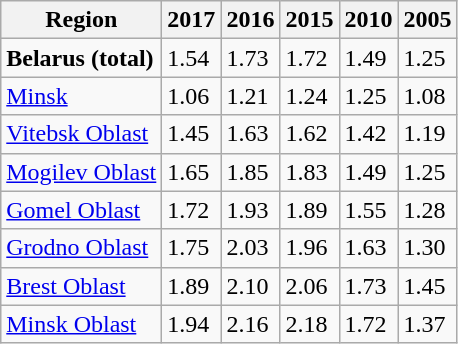<table class="wikitable sortable">
<tr>
<th>Region</th>
<th>2017</th>
<th>2016</th>
<th>2015</th>
<th>2010</th>
<th>2005</th>
</tr>
<tr>
<td><strong>Belarus (total)</strong></td>
<td>1.54</td>
<td>1.73</td>
<td>1.72</td>
<td>1.49</td>
<td>1.25</td>
</tr>
<tr>
<td><a href='#'>Minsk</a></td>
<td>1.06</td>
<td>1.21</td>
<td>1.24</td>
<td>1.25</td>
<td>1.08</td>
</tr>
<tr>
<td><a href='#'>Vitebsk Oblast</a></td>
<td>1.45</td>
<td>1.63</td>
<td>1.62</td>
<td>1.42</td>
<td>1.19</td>
</tr>
<tr>
<td><a href='#'>Mogilev Oblast</a></td>
<td>1.65</td>
<td>1.85</td>
<td>1.83</td>
<td>1.49</td>
<td>1.25</td>
</tr>
<tr>
<td><a href='#'>Gomel Oblast</a></td>
<td>1.72</td>
<td>1.93</td>
<td>1.89</td>
<td>1.55</td>
<td>1.28</td>
</tr>
<tr>
<td><a href='#'>Grodno Oblast</a></td>
<td>1.75</td>
<td>2.03</td>
<td>1.96</td>
<td>1.63</td>
<td>1.30</td>
</tr>
<tr>
<td><a href='#'>Brest Oblast</a></td>
<td>1.89</td>
<td>2.10</td>
<td>2.06</td>
<td>1.73</td>
<td>1.45</td>
</tr>
<tr>
<td><a href='#'>Minsk Oblast</a></td>
<td>1.94</td>
<td>2.16</td>
<td>2.18</td>
<td>1.72</td>
<td>1.37</td>
</tr>
</table>
